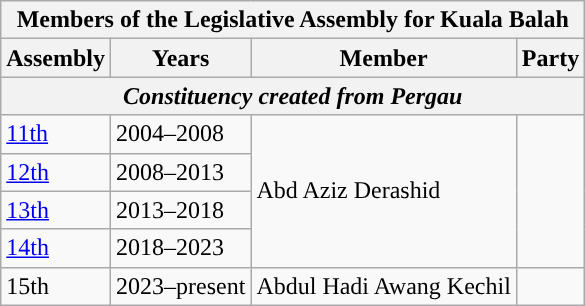<table class=wikitable>
<tr>
<th colspan=4>Members of the Legislative Assembly for Kuala Balah</th>
</tr>
<tr>
<th>Assembly</th>
<th>Years</th>
<th>Member</th>
<th>Party</th>
</tr>
<tr>
<th colspan=4 align=center><em>Constituency created from Pergau</em></th>
</tr>
<tr>
<td><a href='#'>11th</a></td>
<td>2004–2008</td>
<td rowspan=4>Abd Aziz Derashid</td>
<td rowspan=4></td>
</tr>
<tr>
<td><a href='#'>12th</a></td>
<td>2008–2013</td>
</tr>
<tr>
<td><a href='#'>13th</a></td>
<td>2013–2018</td>
</tr>
<tr>
<td><a href='#'>14th</a></td>
<td>2018–2023</td>
</tr>
<tr>
<td>15th</td>
<td>2023–present</td>
<td>Abdul Hadi Awang Kechil</td>
<td></td>
</tr>
</table>
